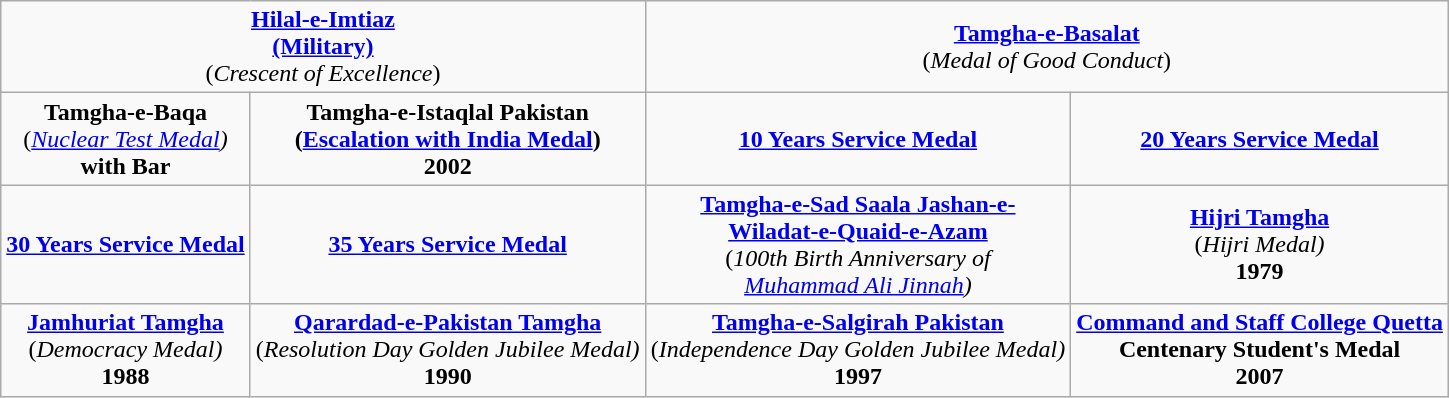<table class="wikitable" style="text-align: center;">
<tr>
<td colspan="2"><strong><a href='#'>Hilal-e-Imtiaz</a></strong><br><strong><a href='#'>(Military)</a></strong><br>(<em>Crescent of Excellence</em>)</td>
<td colspan="2"><strong><a href='#'>Tamgha-e-Basalat</a></strong><br>(<em>Medal of Good Conduct</em>)</td>
</tr>
<tr>
<td colspan="1"><strong>Tamgha-e-Baqa</strong><br>(<em><a href='#'>Nuclear Test Medal</a>)</em><br><strong>with Bar</strong></td>
<td><strong>Tamgha-e-Istaqlal Pakistan</strong><br><strong>(<a href='#'>Escalation with India Medal</a>)</strong><br><strong>2002</strong></td>
<td><strong><a href='#'>10 Years Service Medal</a></strong></td>
<td colspan="1"><strong><a href='#'>20 Years Service Medal</a></strong></td>
</tr>
<tr>
<td><strong><a href='#'>30 Years Service Medal</a></strong></td>
<td><strong><a href='#'>35 Years Service Medal</a></strong></td>
<td><strong><a href='#'>Tamgha-e-Sad Saala Jashan-e-</a></strong><br><strong><a href='#'>Wiladat-e-Quaid-e-Azam</a></strong><br>(<em>100th Birth Anniversary of</em><br><em><a href='#'>Muhammad Ali Jinnah</a>)</em></td>
<td><strong><a href='#'>Hijri Tamgha</a></strong><br>(<em>Hijri Medal)</em><br><strong>1979</strong></td>
</tr>
<tr>
<td><strong><a href='#'>Jamhuriat Tamgha</a></strong><br>(<em>Democracy Medal)</em><br><strong>1988</strong></td>
<td><strong><a href='#'>Qarardad-e-Pakistan Tamgha</a></strong><br>(<em>Resolution Day Golden Jubilee Medal)</em><br><strong>1990</strong></td>
<td><strong><a href='#'>Tamgha-e-Salgirah Pakistan</a></strong><br>(<em>Independence Day Golden Jubilee Medal)</em><br><strong>1997</strong></td>
<td colspan="1"><strong><a href='#'>Command and Staff College Quetta</a></strong><br><strong>Centenary Student's Medal</strong><br><strong>2007</strong></td>
</tr>
</table>
